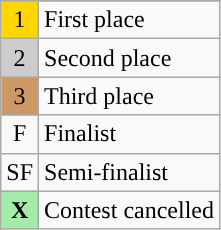<table class="wikitable">
<tr>
</tr>
<tr>
<td style="text-align:center; background-color:#FFD700;">1</td>
<td>First place</td>
</tr>
<tr>
<td style="text-align:center; background-color:#CCC;">2</td>
<td>Second place</td>
</tr>
<tr>
<td style="text-align:center; background-color:#C96;">3</td>
<td>Third place</td>
</tr>
<tr>
<td style="text-align:center;">F</td>
<td>Finalist</td>
</tr>
<tr>
<td style="text-align:center;">SF</td>
<td>Semi-finalist</td>
</tr>
<tr>
<td style="text-align:center; background-color:#A4EAA9;"><strong>X</strong></td>
<td>Contest cancelled</td>
</tr>
</table>
